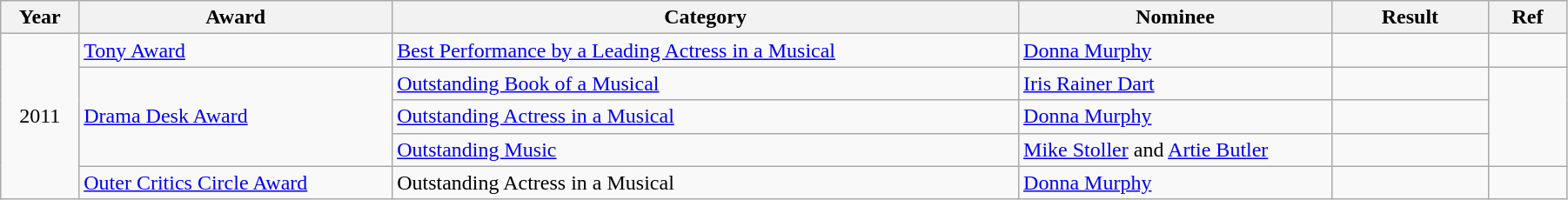<table class="wikitable" width="95%">
<tr>
<th width="5%">Year</th>
<th width="20%">Award</th>
<th width="40%">Category</th>
<th width="20%">Nominee</th>
<th width="10%">Result</th>
<th width="5%">Ref</th>
</tr>
<tr>
<td rowspan="5" align="center">2011</td>
<td><a href='#'>Tony Award</a></td>
<td><a href='#'>Best Performance by a Leading Actress in a Musical</a></td>
<td><a href='#'>Donna Murphy</a></td>
<td></td>
<td align="center"></td>
</tr>
<tr>
<td rowspan="3"><a href='#'>Drama Desk Award</a></td>
<td><a href='#'>Outstanding Book of a Musical</a></td>
<td><a href='#'>Iris Rainer Dart</a></td>
<td></td>
<td rowspan="3" align="center"></td>
</tr>
<tr>
<td><a href='#'>Outstanding Actress in a Musical</a></td>
<td><a href='#'>Donna Murphy</a></td>
<td></td>
</tr>
<tr>
<td><a href='#'>Outstanding Music</a></td>
<td><a href='#'>Mike Stoller</a> and <a href='#'>Artie Butler</a></td>
<td></td>
</tr>
<tr>
<td><a href='#'>Outer Critics Circle Award</a></td>
<td>Outstanding Actress in a Musical</td>
<td><a href='#'>Donna Murphy</a></td>
<td></td>
<td align="center"></td>
</tr>
</table>
